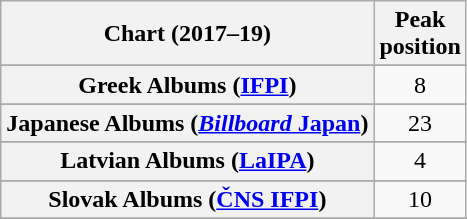<table class="wikitable sortable plainrowheaders" style="text-align:center">
<tr>
<th scope="col">Chart (2017–19)</th>
<th scope="col">Peak<br>position</th>
</tr>
<tr>
</tr>
<tr>
</tr>
<tr>
</tr>
<tr>
</tr>
<tr>
</tr>
<tr>
</tr>
<tr>
</tr>
<tr>
</tr>
<tr>
</tr>
<tr>
</tr>
<tr>
</tr>
<tr>
</tr>
<tr>
<th scope="row">Greek Albums (<a href='#'>IFPI</a>)</th>
<td>8</td>
</tr>
<tr>
</tr>
<tr>
</tr>
<tr>
<th scope="row">Japanese Albums (<a href='#'><em>Billboard</em> Japan</a>)</th>
<td>23</td>
</tr>
<tr>
</tr>
<tr>
<th scope="row">Latvian Albums (<a href='#'>LaIPA</a>)</th>
<td>4</td>
</tr>
<tr>
</tr>
<tr>
</tr>
<tr>
</tr>
<tr>
</tr>
<tr>
</tr>
<tr>
<th scope="row">Slovak Albums (<a href='#'>ČNS IFPI</a>)</th>
<td>10</td>
</tr>
<tr>
</tr>
<tr>
</tr>
<tr>
</tr>
<tr>
</tr>
<tr>
</tr>
</table>
